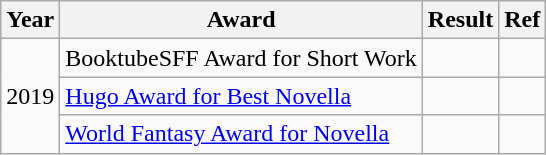<table class="wikitable sortable mw-collapsible">
<tr>
<th>Year</th>
<th>Award</th>
<th>Result</th>
<th>Ref</th>
</tr>
<tr>
<td rowspan="3">2019</td>
<td>BooktubeSFF Award for Short Work</td>
<td></td>
<td></td>
</tr>
<tr>
<td><a href='#'>Hugo Award for Best Novella</a></td>
<td></td>
<td></td>
</tr>
<tr>
<td><a href='#'>World Fantasy Award for Novella</a></td>
<td></td>
<td></td>
</tr>
</table>
